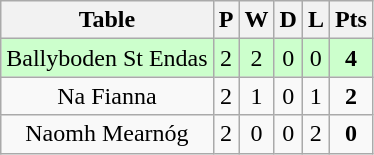<table class="wikitable">
<tr>
<th>Table</th>
<th>P</th>
<th>W</th>
<th>D</th>
<th>L</th>
<th>Pts</th>
</tr>
<tr style="text-align:center; background:#cfc;">
<td>Ballyboden St Endas</td>
<td>2</td>
<td>2</td>
<td>0</td>
<td>0</td>
<td><strong>4</strong></td>
</tr>
<tr style="text-align:center;">
<td>Na Fianna</td>
<td>2</td>
<td>1</td>
<td>0</td>
<td>1</td>
<td><strong>2</strong></td>
</tr>
<tr style="text-align:center;">
<td>Naomh Mearnóg</td>
<td>2</td>
<td>0</td>
<td>0</td>
<td>2</td>
<td><strong>0</strong></td>
</tr>
</table>
